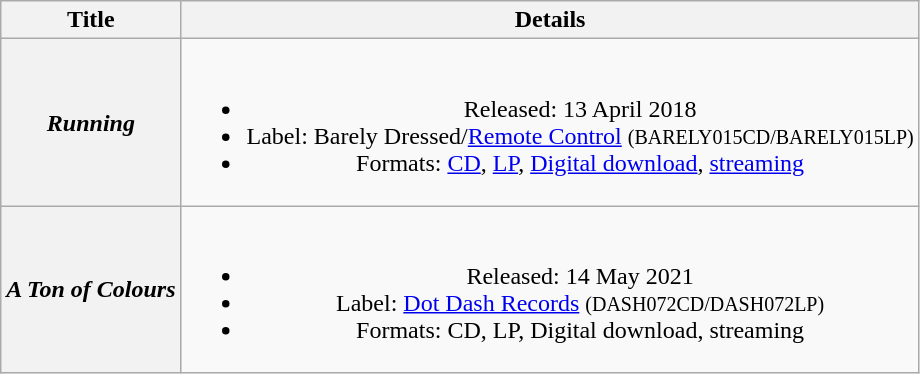<table class="wikitable plainrowheaders" style="text-align:center;">
<tr>
<th>Title</th>
<th>Details</th>
</tr>
<tr>
<th scope="row"><em>Running</em></th>
<td><br><ul><li>Released: 13 April 2018</li><li>Label: Barely Dressed/<a href='#'>Remote Control</a> <small>(BARELY015CD/BARELY015LP)</small></li><li>Formats: <a href='#'>CD</a>, <a href='#'>LP</a>, <a href='#'>Digital download</a>, <a href='#'>streaming</a></li></ul></td>
</tr>
<tr>
<th scope="row"><em>A Ton of Colours</em></th>
<td><br><ul><li>Released: 14 May 2021</li><li>Label: <a href='#'>Dot Dash Records</a> <small>(DASH072CD/DASH072LP)</small></li><li>Formats: CD, LP, Digital download, streaming</li></ul></td>
</tr>
</table>
